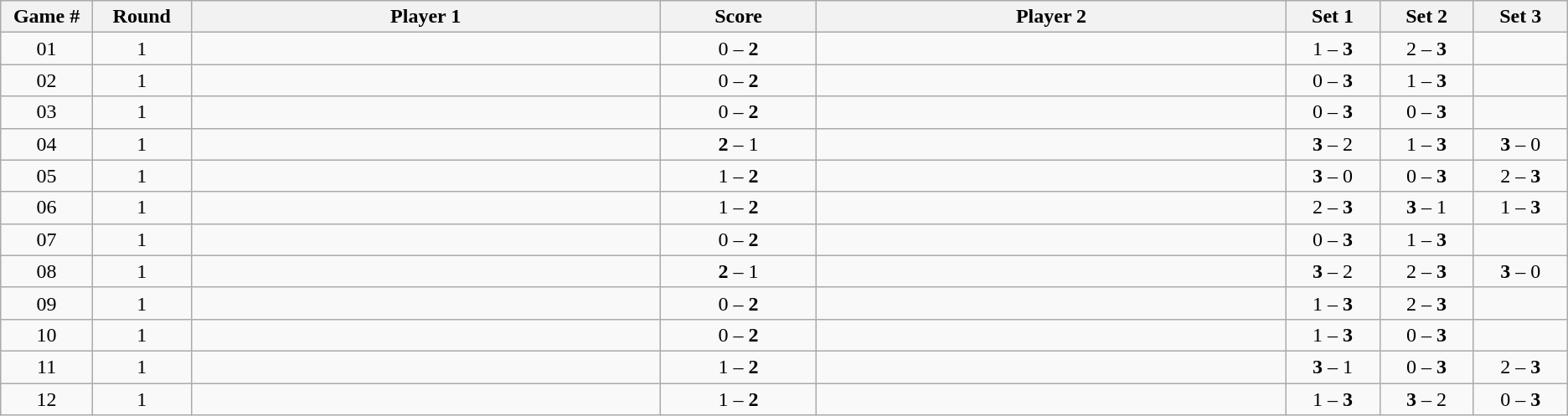<table class="wikitable">
<tr>
<th width="2%">Game #</th>
<th width="2%">Round</th>
<th width="15%">Player 1</th>
<th width="5%">Score</th>
<th width="15%">Player 2</th>
<th width="3%">Set 1</th>
<th width="3%">Set 2</th>
<th width="3%">Set 3</th>
</tr>
<tr style=text-align:center;"background:#;">
<td>01</td>
<td>1</td>
<td></td>
<td>0 – <strong>2</strong></td>
<td></td>
<td>1 – <strong>3</strong></td>
<td>2 – <strong>3</strong></td>
<td></td>
</tr>
<tr style=text-align:center;"background:#;">
<td>02</td>
<td>1</td>
<td></td>
<td>0 – <strong>2</strong></td>
<td></td>
<td>0 – <strong>3</strong></td>
<td>1 – <strong>3</strong></td>
<td></td>
</tr>
<tr style=text-align:center;"background:#;">
<td>03</td>
<td>1</td>
<td></td>
<td>0 – <strong>2</strong></td>
<td></td>
<td>0 – <strong>3</strong></td>
<td>0 – <strong>3</strong></td>
<td></td>
</tr>
<tr style=text-align:center;"background:#;">
<td>04</td>
<td>1</td>
<td></td>
<td><strong>2</strong> – 1</td>
<td></td>
<td><strong>3</strong> – 2</td>
<td>1 – <strong>3</strong></td>
<td><strong>3</strong> – 0</td>
</tr>
<tr style=text-align:center;"background:#;">
<td>05</td>
<td>1</td>
<td></td>
<td>1 – <strong>2</strong></td>
<td></td>
<td><strong>3</strong> – 0</td>
<td>0 – <strong>3</strong></td>
<td>2 – <strong>3</strong></td>
</tr>
<tr style=text-align:center;"background:#;">
<td>06</td>
<td>1</td>
<td></td>
<td>1 – <strong>2</strong></td>
<td></td>
<td>2 – <strong>3</strong></td>
<td><strong>3</strong> – 1</td>
<td>1 – <strong>3</strong></td>
</tr>
<tr style=text-align:center;"background:#;">
<td>07</td>
<td>1</td>
<td></td>
<td>0 – <strong>2</strong></td>
<td></td>
<td>0 – <strong>3</strong></td>
<td>1 – <strong>3</strong></td>
<td></td>
</tr>
<tr style=text-align:center;"background:#;">
<td>08</td>
<td>1</td>
<td></td>
<td><strong>2</strong> – 1</td>
<td></td>
<td><strong>3</strong> – 2</td>
<td>2 – <strong>3</strong></td>
<td><strong>3</strong> – 0</td>
</tr>
<tr style=text-align:center;"background:#;">
<td>09</td>
<td>1</td>
<td></td>
<td>0 – <strong>2</strong></td>
<td></td>
<td>1 – <strong>3</strong></td>
<td>2 – <strong>3</strong></td>
<td></td>
</tr>
<tr style=text-align:center;"background:#;">
<td>10</td>
<td>1</td>
<td></td>
<td>0 – <strong>2</strong></td>
<td></td>
<td>1 – <strong>3</strong></td>
<td>0 – <strong>3</strong></td>
<td></td>
</tr>
<tr style=text-align:center;"background:#;">
<td>11</td>
<td>1</td>
<td></td>
<td>1 – <strong>2</strong></td>
<td></td>
<td><strong>3</strong> – 1</td>
<td>0 – <strong>3</strong></td>
<td>2 – <strong>3</strong></td>
</tr>
<tr style=text-align:center;"background:#;">
<td>12</td>
<td>1</td>
<td></td>
<td>1 – <strong>2</strong></td>
<td></td>
<td>1 – <strong>3</strong></td>
<td><strong>3</strong> – 2</td>
<td>0 – <strong>3</strong></td>
</tr>
</table>
